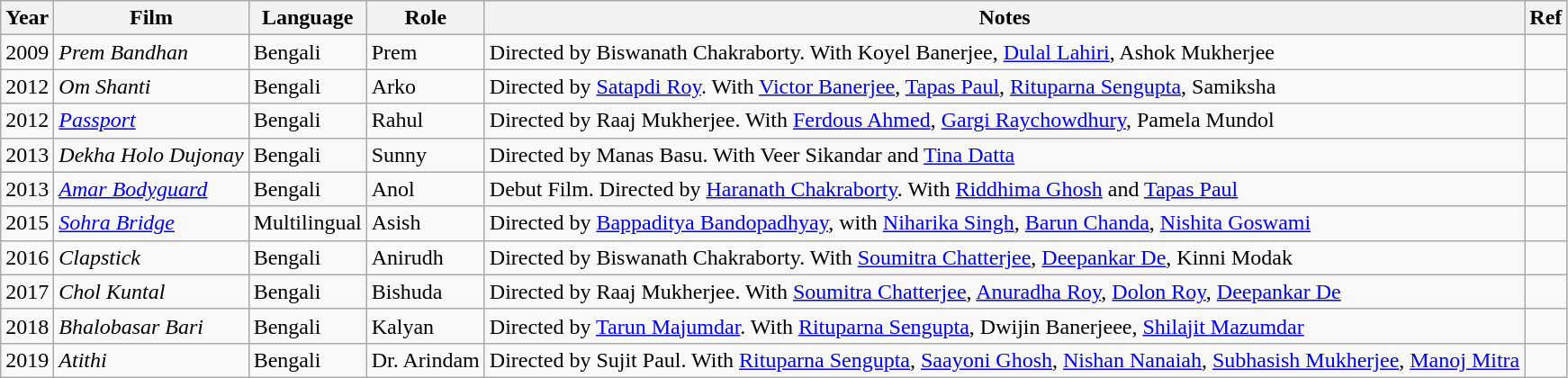<table class="wikitable sortable">
<tr>
<th>Year</th>
<th>Film</th>
<th>Language</th>
<th>Role</th>
<th>Notes</th>
<th>Ref</th>
</tr>
<tr>
<td>2009</td>
<td><em>Prem Bandhan</em></td>
<td>Bengali</td>
<td>Prem</td>
<td>Directed by Biswanath Chakraborty. With Koyel Banerjee, <a href='#'>Dulal Lahiri</a>, Ashok Mukherjee</td>
<td></td>
</tr>
<tr>
<td>2012</td>
<td><em>Om Shanti</em></td>
<td>Bengali</td>
<td>Arko</td>
<td>Directed by <a href='#'>Satapdi Roy</a>. With <a href='#'>Victor Banerjee</a>, <a href='#'>Tapas Paul</a>, <a href='#'>Rituparna Sengupta</a>, Samiksha</td>
<td></td>
</tr>
<tr>
<td>2012</td>
<td><a href='#'><em>Passport</em></a></td>
<td>Bengali</td>
<td>Rahul</td>
<td>Directed by Raaj Mukherjee. With <a href='#'>Ferdous Ahmed</a>, <a href='#'>Gargi Raychowdhury</a>, Pamela Mundol</td>
<td></td>
</tr>
<tr>
<td>2013</td>
<td><em>Dekha Holo Dujonay</em></td>
<td>Bengali</td>
<td>Sunny</td>
<td>Directed by Manas Basu. With Veer Sikandar and <a href='#'>Tina Datta</a></td>
<td></td>
</tr>
<tr>
<td>2013</td>
<td><em><a href='#'>Amar Bodyguard</a></em></td>
<td>Bengali</td>
<td>Anol</td>
<td>Debut Film. Directed by <a href='#'>Haranath Chakraborty</a>. With <a href='#'>Riddhima Ghosh</a> and <a href='#'>Tapas Paul</a></td>
<td></td>
</tr>
<tr>
<td>2015</td>
<td><em><a href='#'>Sohra Bridge</a></em></td>
<td>Multilingual</td>
<td>Asish</td>
<td>Directed by <a href='#'>Bappaditya Bandopadhyay</a>, with <a href='#'>Niharika Singh</a>, <a href='#'>Barun Chanda</a>, <a href='#'>Nishita Goswami</a></td>
<td></td>
</tr>
<tr>
<td>2016</td>
<td><em>Clapstick</em></td>
<td>Bengali</td>
<td>Anirudh</td>
<td>Directed by Biswanath Chakraborty. With <a href='#'>Soumitra Chatterjee</a>, <a href='#'>Deepankar De</a>, Kinni Modak</td>
<td></td>
</tr>
<tr>
<td>2017</td>
<td><em>Chol Kuntal</em></td>
<td>Bengali</td>
<td>Bishuda</td>
<td>Directed by Raaj Mukherjee. With <a href='#'>Soumitra Chatterjee</a>, <a href='#'>Anuradha Roy</a>, <a href='#'>Dolon Roy</a>, <a href='#'>Deepankar De</a></td>
<td></td>
</tr>
<tr>
<td>2018</td>
<td><em>Bhalobasar Bari</em></td>
<td>Bengali</td>
<td>Kalyan</td>
<td>Directed by <a href='#'>Tarun Majumdar</a>. With <a href='#'>Rituparna Sengupta</a>, Dwijin Banerjeee, <a href='#'>Shilajit Mazumdar</a></td>
<td></td>
</tr>
<tr>
<td>2019</td>
<td><em>Atithi</em></td>
<td>Bengali</td>
<td>Dr. Arindam</td>
<td>Directed by Sujit Paul. With <a href='#'>Rituparna Sengupta</a>, <a href='#'>Saayoni Ghosh</a>, <a href='#'>Nishan Nanaiah</a>, <a href='#'>Subhasish Mukherjee</a>, <a href='#'>Manoj Mitra</a></td>
<td></td>
</tr>
</table>
